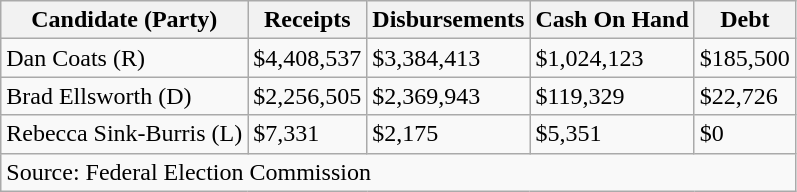<table class="wikitable sortable">
<tr>
<th>Candidate (Party)</th>
<th>Receipts</th>
<th>Disbursements</th>
<th>Cash On Hand</th>
<th>Debt</th>
</tr>
<tr>
<td>Dan Coats (R)</td>
<td>$4,408,537</td>
<td>$3,384,413</td>
<td>$1,024,123</td>
<td>$185,500</td>
</tr>
<tr>
<td>Brad Ellsworth (D)</td>
<td>$2,256,505</td>
<td>$2,369,943</td>
<td>$119,329</td>
<td>$22,726</td>
</tr>
<tr>
<td>Rebecca Sink-Burris (L)</td>
<td>$7,331</td>
<td>$2,175</td>
<td>$5,351</td>
<td>$0</td>
</tr>
<tr>
<td colspan=5>Source: Federal Election Commission</td>
</tr>
</table>
